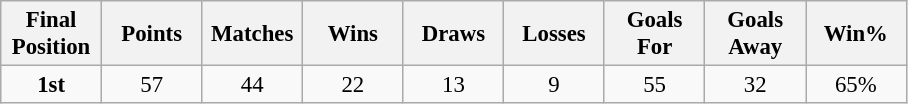<table class="wikitable" style="font-size: 95%; text-align: center;">
<tr>
<th width=60>Final Position</th>
<th width=60>Points</th>
<th width=60>Matches</th>
<th width=60>Wins</th>
<th width=60>Draws</th>
<th width=60>Losses</th>
<th width=60>Goals For</th>
<th width=60>Goals Away</th>
<th width=60>Win%</th>
</tr>
<tr>
<td><strong>1st</strong></td>
<td>57</td>
<td>44</td>
<td>22</td>
<td>13</td>
<td>9</td>
<td>55</td>
<td>32</td>
<td>65%</td>
</tr>
</table>
